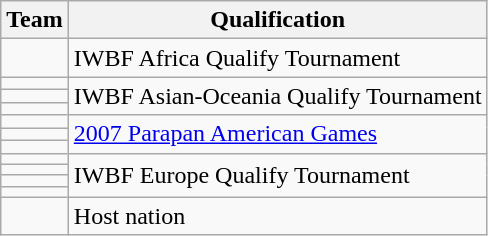<table class="wikitable">
<tr>
<th>Team</th>
<th>Qualification</th>
</tr>
<tr>
<td></td>
<td>IWBF Africa Qualify Tournament</td>
</tr>
<tr>
<td></td>
<td rowspan=3>IWBF Asian-Oceania Qualify Tournament</td>
</tr>
<tr>
<td></td>
</tr>
<tr>
<td></td>
</tr>
<tr>
<td></td>
<td rowspan=3><a href='#'>2007 Parapan American Games</a></td>
</tr>
<tr>
<td></td>
</tr>
<tr>
<td></td>
</tr>
<tr>
<td></td>
<td rowspan=4>IWBF Europe Qualify Tournament</td>
</tr>
<tr>
<td></td>
</tr>
<tr>
<td></td>
</tr>
<tr>
<td></td>
</tr>
<tr>
<td></td>
<td>Host nation</td>
</tr>
</table>
